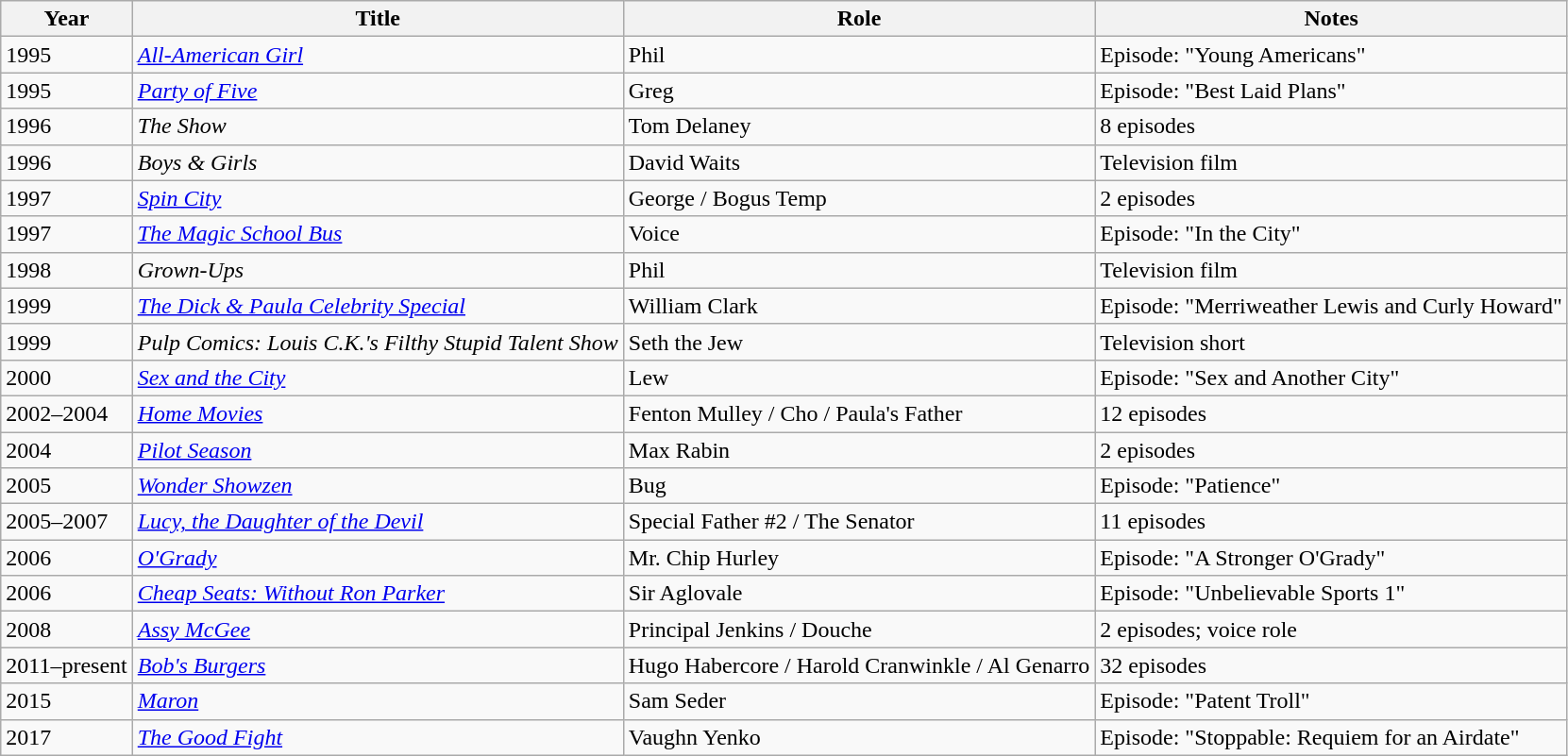<table class="wikitable">
<tr>
<th>Year</th>
<th>Title</th>
<th>Role</th>
<th>Notes</th>
</tr>
<tr>
<td>1995</td>
<td><em><a href='#'>All-American Girl</a></em></td>
<td>Phil</td>
<td>Episode: "Young Americans"</td>
</tr>
<tr>
<td>1995</td>
<td><em><a href='#'>Party of Five</a></em></td>
<td>Greg</td>
<td>Episode: "Best Laid Plans"</td>
</tr>
<tr>
<td>1996</td>
<td><em>The Show</em></td>
<td>Tom Delaney</td>
<td>8 episodes</td>
</tr>
<tr>
<td>1996</td>
<td><em>Boys & Girls</em></td>
<td>David Waits</td>
<td>Television film</td>
</tr>
<tr>
<td>1997</td>
<td><em><a href='#'>Spin City</a></em></td>
<td>George / Bogus Temp</td>
<td>2 episodes</td>
</tr>
<tr>
<td>1997</td>
<td><a href='#'><em>The Magic School Bus</em></a></td>
<td>Voice</td>
<td>Episode: "In the City"</td>
</tr>
<tr>
<td>1998</td>
<td><em>Grown-Ups</em></td>
<td>Phil</td>
<td>Television film</td>
</tr>
<tr>
<td>1999</td>
<td><em><a href='#'>The Dick & Paula Celebrity Special</a></em></td>
<td>William Clark</td>
<td>Episode: "Merriweather Lewis and Curly Howard"</td>
</tr>
<tr>
<td>1999</td>
<td><em>Pulp Comics: Louis C.K.'s Filthy Stupid Talent Show</em></td>
<td>Seth the Jew</td>
<td>Television short</td>
</tr>
<tr>
<td>2000</td>
<td><em><a href='#'>Sex and the City</a></em></td>
<td>Lew</td>
<td>Episode: "Sex and Another City"</td>
</tr>
<tr>
<td>2002–2004</td>
<td><a href='#'><em>Home Movies</em></a></td>
<td>Fenton Mulley / Cho / Paula's Father</td>
<td>12 episodes</td>
</tr>
<tr>
<td>2004</td>
<td><a href='#'><em>Pilot Season</em></a></td>
<td>Max Rabin</td>
<td>2 episodes</td>
</tr>
<tr>
<td>2005</td>
<td><em><a href='#'>Wonder Showzen</a></em></td>
<td>Bug</td>
<td>Episode: "Patience"</td>
</tr>
<tr>
<td>2005–2007</td>
<td><em><a href='#'>Lucy, the Daughter of the Devil</a></em></td>
<td>Special Father #2 / The Senator</td>
<td>11 episodes</td>
</tr>
<tr>
<td>2006</td>
<td><em><a href='#'>O'Grady</a></em></td>
<td>Mr. Chip Hurley</td>
<td>Episode: "A Stronger O'Grady"</td>
</tr>
<tr>
<td>2006</td>
<td><em><a href='#'>Cheap Seats: Without Ron Parker</a></em></td>
<td>Sir Aglovale</td>
<td>Episode: "Unbelievable Sports 1"</td>
</tr>
<tr>
<td>2008</td>
<td><em><a href='#'>Assy McGee</a></em></td>
<td>Principal Jenkins / Douche</td>
<td>2 episodes; voice role</td>
</tr>
<tr>
<td>2011–present</td>
<td><em><a href='#'>Bob's Burgers</a></em></td>
<td>Hugo Habercore / Harold Cranwinkle / Al Genarro</td>
<td>32 episodes</td>
</tr>
<tr>
<td>2015</td>
<td><em><a href='#'>Maron</a></em></td>
<td>Sam Seder</td>
<td>Episode: "Patent Troll"</td>
</tr>
<tr>
<td>2017</td>
<td><em><a href='#'>The Good Fight</a></em></td>
<td>Vaughn Yenko</td>
<td>Episode: "Stoppable: Requiem for an Airdate"</td>
</tr>
</table>
